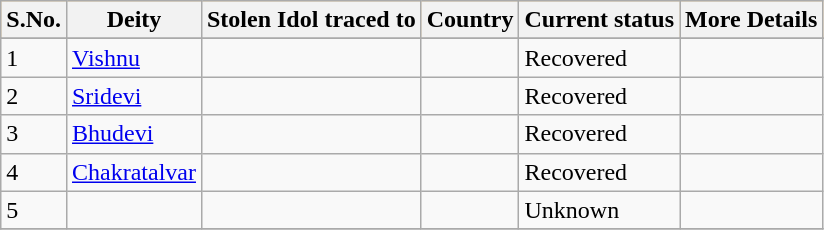<table class="wikitable" sortable>
<tr style="background:#FFC569">
<th scope="col">S.No.</th>
<th scope="col">Deity</th>
<th scope="col">Stolen Idol traced to</th>
<th scope="col">Country</th>
<th scope="col">Current status</th>
<th scope="col">More Details</th>
</tr>
<tr align="center">
</tr>
<tr style="background:#ffe;">
</tr>
<tr>
<td>1</td>
<td><a href='#'>Vishnu</a></td>
<td></td>
<td></td>
<td>Recovered</td>
<td></td>
</tr>
<tr>
<td>2</td>
<td><a href='#'>Sridevi</a></td>
<td></td>
<td></td>
<td>Recovered</td>
<td></td>
</tr>
<tr>
<td>3</td>
<td><a href='#'>Bhudevi</a></td>
<td></td>
<td></td>
<td>Recovered</td>
<td></td>
</tr>
<tr>
<td>4</td>
<td><a href='#'>Chakratalvar</a></td>
<td></td>
<td></td>
<td>Recovered</td>
<td></td>
</tr>
<tr>
<td>5</td>
<td></td>
<td></td>
<td></td>
<td>Unknown</td>
<td></td>
</tr>
<tr>
</tr>
</table>
